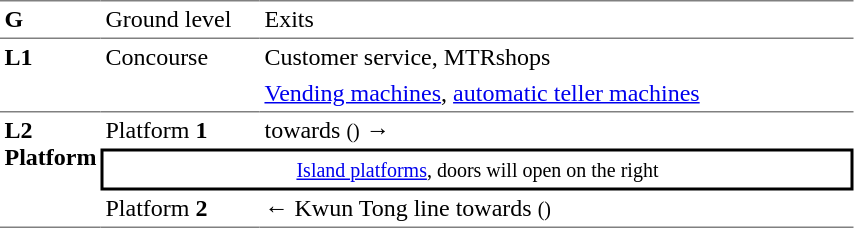<table border=0 cellspacing=0 cellpadding=3>
<tr>
<td style="border-bottom:solid 1px gray;border-top:solid 1px gray;width:50px;vertical-align:top;"><strong>G</strong></td>
<td style="border-top:solid 1px gray;border-bottom:solid 1px gray;width:100px;vertical-align:top;">Ground level</td>
<td style="border-top:solid 1px gray;border-bottom:solid 1px gray;width:390px;vertical-align:top;">Exits</td>
</tr>
<tr>
<td style="border-bottom:solid 1px gray;vertical-align:top;" rowspan=2><strong>L1</strong></td>
<td style="border-bottom:solid 1px gray;vertical-align:top;" rowspan=2>Concourse</td>
<td>Customer service, MTRshops</td>
</tr>
<tr>
<td style="border-bottom:solid 1px gray;"><a href='#'>Vending machines</a>, <a href='#'>automatic teller machines</a></td>
</tr>
<tr>
<td style="border-bottom:solid 1px gray;vertical-align:top;" rowspan=3><strong>L2<br>Platform</strong></td>
<td>Platform <span><strong>1</strong></span></td>
<td>  towards  <small>()</small> →</td>
</tr>
<tr>
<td style="border-top:solid 2px black;border-right:solid 2px black;border-left:solid 2px black;border-bottom:solid 2px black;text-align:center;" colspan=2><small><a href='#'>Island platforms</a>, doors will open on the right</small></td>
</tr>
<tr>
<td style="border-bottom:solid 1px gray;">Platform <span><strong>2</strong></span></td>
<td style="border-bottom:solid 1px gray;">←  Kwun Tong line towards  <small>()</small></td>
</tr>
</table>
